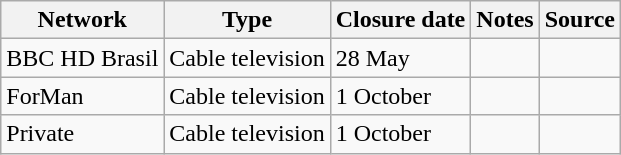<table class="wikitable sortable">
<tr>
<th>Network</th>
<th>Type</th>
<th>Closure date</th>
<th>Notes</th>
<th>Source</th>
</tr>
<tr>
<td>BBC HD Brasil</td>
<td>Cable television</td>
<td>28 May</td>
<td></td>
<td></td>
</tr>
<tr>
<td>ForMan</td>
<td>Cable television</td>
<td>1 October</td>
<td></td>
<td></td>
</tr>
<tr>
<td>Private</td>
<td>Cable television</td>
<td>1 October</td>
<td></td>
<td></td>
</tr>
</table>
